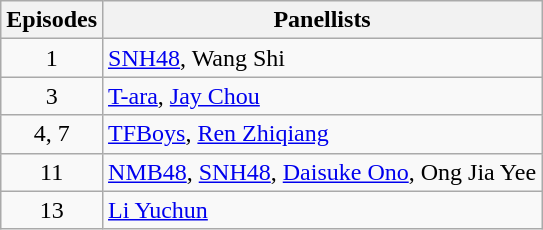<table class="wikitable">
<tr>
<th>Episodes</th>
<th>Panellists</th>
</tr>
<tr>
<td style="text-align:center">1</td>
<td><a href='#'>SNH48</a>, Wang Shi</td>
</tr>
<tr>
<td style="text-align:center">3</td>
<td><a href='#'>T-ara</a>, <a href='#'>Jay Chou</a></td>
</tr>
<tr>
<td style="text-align:center">4, 7</td>
<td><a href='#'>TFBoys</a>, <a href='#'>Ren Zhiqiang</a></td>
</tr>
<tr>
<td style="text-align:center">11</td>
<td><a href='#'>NMB48</a>, <a href='#'>SNH48</a>, <a href='#'>Daisuke Ono</a>, Ong Jia Yee</td>
</tr>
<tr>
<td style="text-align:center">13</td>
<td><a href='#'>Li Yuchun</a></td>
</tr>
</table>
